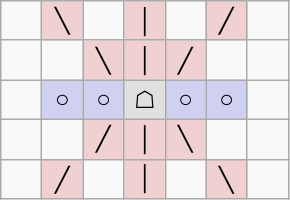<table border="1" class="wikitable">
<tr align=center>
<td width="20"> </td>
<td width="20" style="background:#f0d0d0;">╲</td>
<td width="20"> </td>
<td width="20" style="background:#f0d0d0;">│</td>
<td width="20"> </td>
<td width="20" style="background:#f0d0d0;">╱</td>
<td width="20"> </td>
</tr>
<tr align=center>
<td> </td>
<td> </td>
<td style="background:#f0d0d0;">╲</td>
<td style="background:#f0d0d0;">│</td>
<td style="background:#f0d0d0;">╱</td>
<td> </td>
<td> </td>
</tr>
<tr align=center>
<td> </td>
<td style="background:#d0d0f0;">○</td>
<td style="background:#d0d0f0;">○</td>
<td style="background:#e0e0e0;">☖</td>
<td style="background:#d0d0f0;">○</td>
<td style="background:#d0d0f0;">○</td>
<td> </td>
</tr>
<tr align=center>
<td> </td>
<td> </td>
<td style="background:#f0d0d0;">╱</td>
<td style="background:#f0d0d0;">│</td>
<td style="background:#f0d0d0;">╲</td>
<td> </td>
<td> </td>
</tr>
<tr align=center>
<td> </td>
<td style="background:#f0d0d0;">╱</td>
<td> </td>
<td style="background:#f0d0d0;">│</td>
<td> </td>
<td style="background:#f0d0d0;">╲</td>
<td> </td>
</tr>
</table>
